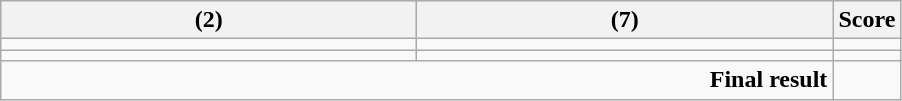<table class="wikitable">
<tr>
<th width=270> (2)</th>
<th width=270> (7)</th>
<th>Score</th>
</tr>
<tr>
<td></td>
<td></td>
<td></td>
</tr>
<tr>
<td></td>
<td></td>
<td></td>
</tr>
<tr>
<td colspan="2" align="right"><strong>Final result</strong></td>
<td></td>
</tr>
</table>
